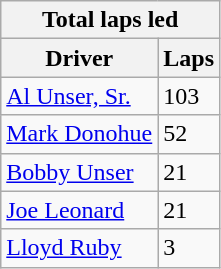<table class="wikitable">
<tr>
<th colspan=2>Total laps led</th>
</tr>
<tr>
<th>Driver</th>
<th>Laps</th>
</tr>
<tr>
<td><a href='#'>Al Unser, Sr.</a></td>
<td>103</td>
</tr>
<tr>
<td><a href='#'>Mark Donohue</a></td>
<td>52</td>
</tr>
<tr>
<td><a href='#'>Bobby Unser</a></td>
<td>21</td>
</tr>
<tr>
<td><a href='#'>Joe Leonard</a></td>
<td>21</td>
</tr>
<tr>
<td><a href='#'>Lloyd Ruby</a></td>
<td>3</td>
</tr>
</table>
